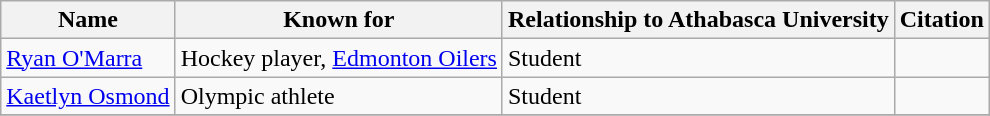<table class="wikitable">
<tr>
<th>Name</th>
<th>Known for</th>
<th>Relationship to Athabasca University</th>
<th>Citation</th>
</tr>
<tr>
<td><a href='#'>Ryan O'Marra</a></td>
<td>Hockey player, <a href='#'>Edmonton Oilers</a></td>
<td>Student</td>
<td></td>
</tr>
<tr>
<td><a href='#'>Kaetlyn Osmond</a></td>
<td>Olympic athlete</td>
<td>Student</td>
<td></td>
</tr>
<tr>
</tr>
</table>
